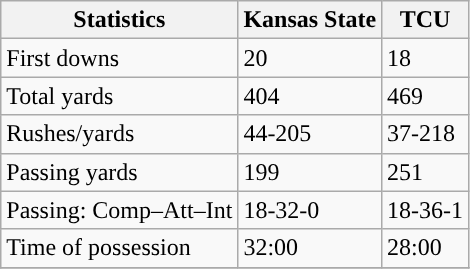<table class="wikitable" style="float: left;">
<tr>
<th>Statistics</th>
<th>Kansas State</th>
<th>TCU</th>
</tr>
<tr>
<td>First downs</td>
<td>20</td>
<td>18</td>
</tr>
<tr>
<td>Total yards</td>
<td>404</td>
<td>469</td>
</tr>
<tr>
<td>Rushes/yards</td>
<td>44-205</td>
<td>37-218</td>
</tr>
<tr>
<td>Passing yards</td>
<td>199</td>
<td>251</td>
</tr>
<tr>
<td>Passing: Comp–Att–Int</td>
<td>18-32-0</td>
<td>18-36-1</td>
</tr>
<tr>
<td>Time of possession</td>
<td>32:00</td>
<td>28:00</td>
</tr>
<tr>
</tr>
</table>
